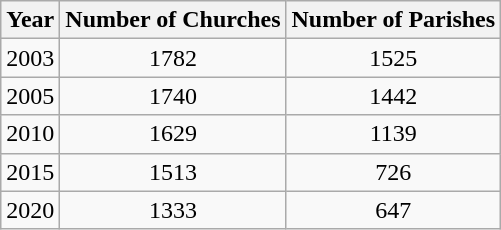<table class="wikitable">
<tr>
<th><strong>Year</strong></th>
<th><strong>Number of Churches</strong></th>
<th><strong>Number of Parishes</strong></th>
</tr>
<tr>
<td>2003</td>
<td align="center">1782</td>
<td align="center">1525</td>
</tr>
<tr>
<td>2005</td>
<td align="center">1740</td>
<td align="center">1442</td>
</tr>
<tr>
<td>2010</td>
<td align="center">1629</td>
<td align="center">1139</td>
</tr>
<tr>
<td>2015</td>
<td align="center">1513</td>
<td align="center">726</td>
</tr>
<tr>
<td>2020</td>
<td align="center">1333</td>
<td align="center">647</td>
</tr>
</table>
